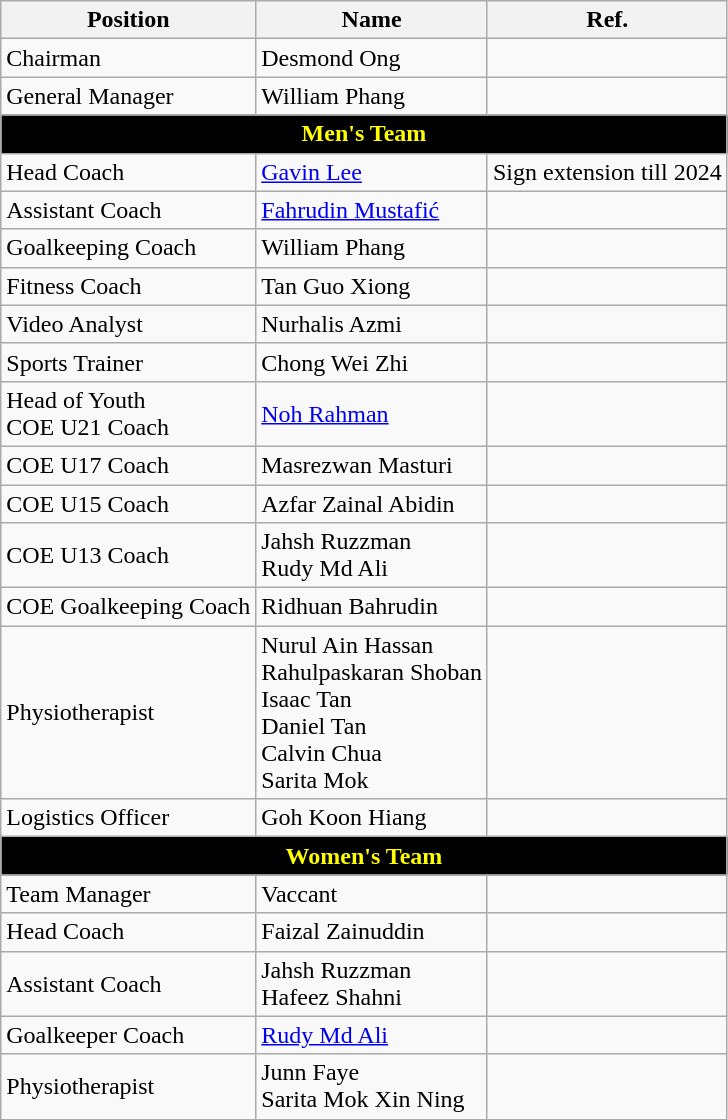<table class="wikitable sortable mw-collapsible">
<tr>
<th>Position</th>
<th>Name</th>
<th>Ref.</th>
</tr>
<tr>
<td>Chairman</td>
<td> Desmond Ong</td>
<td></td>
</tr>
<tr>
<td>General Manager</td>
<td> William Phang</td>
<td></td>
</tr>
<tr>
<th colspan="3" style="background:black; color:yellow; text-align:center;">Men's Team</th>
</tr>
<tr>
<td>Head Coach</td>
<td> <a href='#'>Gavin Lee</a></td>
<td>Sign extension till 2024 </td>
</tr>
<tr>
<td>Assistant Coach</td>
<td> <a href='#'>Fahrudin Mustafić</a></td>
<td></td>
</tr>
<tr>
<td>Goalkeeping Coach</td>
<td> William Phang</td>
<td></td>
</tr>
<tr>
<td>Fitness Coach</td>
<td> Tan Guo Xiong</td>
<td></td>
</tr>
<tr>
<td>Video Analyst</td>
<td> Nurhalis Azmi</td>
<td></td>
</tr>
<tr>
<td>Sports Trainer</td>
<td> Chong Wei Zhi</td>
<td></td>
</tr>
<tr>
<td>Head of Youth <br>COE U21 Coach</td>
<td> <a href='#'>Noh Rahman</a></td>
<td></td>
</tr>
<tr>
<td>COE U17 Coach</td>
<td> Masrezwan Masturi</td>
<td></td>
</tr>
<tr>
<td>COE U15 Coach</td>
<td> Azfar Zainal Abidin</td>
<td></td>
</tr>
<tr>
<td>COE U13 Coach</td>
<td> Jahsh Ruzzman<br> Rudy Md Ali</td>
<td></td>
</tr>
<tr>
<td>COE Goalkeeping Coach</td>
<td> Ridhuan Bahrudin</td>
<td></td>
</tr>
<tr>
<td>Physiotherapist</td>
<td> Nurul Ain Hassan<br> Rahulpaskaran Shoban<br> Isaac Tan<br> Daniel Tan<br> Calvin Chua<br> Sarita Mok</td>
</tr>
<tr>
<td>Logistics Officer</td>
<td> Goh Koon Hiang</td>
<td></td>
</tr>
<tr>
<th colspan="3" style="background:black; color:yellow; text-align:center;">Women's Team</th>
</tr>
<tr>
<td>Team Manager</td>
<td>Vaccant</td>
<td></td>
</tr>
<tr>
<td>Head Coach</td>
<td> Faizal Zainuddin</td>
<td></td>
</tr>
<tr>
<td>Assistant Coach</td>
<td> Jahsh Ruzzman<br> Hafeez Shahni</td>
<td></td>
</tr>
<tr>
<td>Goalkeeper Coach</td>
<td> <a href='#'>Rudy Md Ali</a></td>
<td></td>
</tr>
<tr>
<td>Physiotherapist</td>
<td> Junn Faye<br> Sarita Mok Xin Ning</td>
<td></td>
</tr>
</table>
